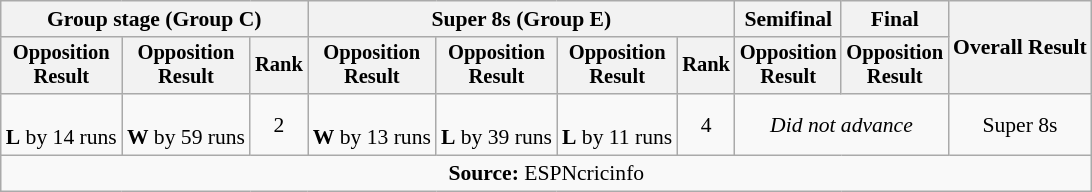<table class=wikitable style=font-size:90%;text-align:center>
<tr>
<th colspan=3>Group stage (Group C)</th>
<th colspan=4>Super 8s (Group E)</th>
<th>Semifinal</th>
<th>Final</th>
<th rowspan=2>Overall Result</th>
</tr>
<tr style=font-size:95%>
<th>Opposition<br>Result</th>
<th>Opposition<br>Result</th>
<th>Rank</th>
<th>Opposition<br>Result</th>
<th>Opposition<br>Result</th>
<th>Opposition<br>Result</th>
<th>Rank</th>
<th>Opposition<br>Result</th>
<th>Opposition<br>Result</th>
</tr>
<tr>
<td><br><strong>L</strong> by 14 runs</td>
<td><br><strong>W</strong> by 59 runs</td>
<td>2</td>
<td><br><strong>W</strong> by 13 runs</td>
<td><br><strong>L</strong> by 39 runs</td>
<td><br><strong>L</strong> by 11 runs</td>
<td>4</td>
<td colspan="2"><em>Did not advance</em></td>
<td>Super 8s</td>
</tr>
<tr>
<td colspan="11"><strong>Source:</strong> ESPNcricinfo</td>
</tr>
</table>
